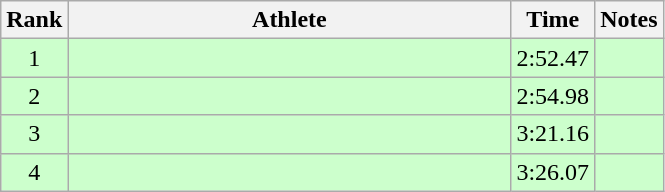<table class="wikitable" style="text-align:center">
<tr>
<th>Rank</th>
<th Style="width:18em">Athlete</th>
<th>Time</th>
<th>Notes</th>
</tr>
<tr style="background:#cfc">
<td>1</td>
<td style="text-align:left"></td>
<td>2:52.47</td>
<td></td>
</tr>
<tr style="background:#cfc">
<td>2</td>
<td style="text-align:left"></td>
<td>2:54.98</td>
<td></td>
</tr>
<tr style="background:#cfc">
<td>3</td>
<td style="text-align:left"></td>
<td>3:21.16</td>
<td></td>
</tr>
<tr style="background:#cfc">
<td>4</td>
<td style="text-align:left"></td>
<td>3:26.07</td>
<td></td>
</tr>
</table>
